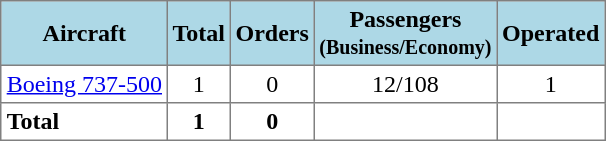<table class="toccolours" border="1" cellpadding="3" style="margin:1em auto; border-collapse:collapse">
<tr bgcolor=lightblue>
<th>Aircraft</th>
<th>Total</th>
<th>Orders</th>
<th>Passengers<br><small>(Business/Economy)</small></th>
<th>Operated</th>
</tr>
<tr>
<td><a href='#'>Boeing 737-500</a></td>
<td align="center">1</td>
<td align="center">0</td>
<td align="center">12/108</td>
<td align="center">1</td>
</tr>
<tr>
<td><strong>Total</strong></td>
<th>1</th>
<th>0</th>
<th></th>
<td></td>
</tr>
</table>
